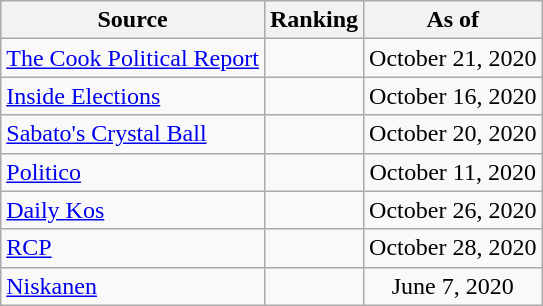<table class="wikitable" style="text-align:center">
<tr>
<th>Source</th>
<th>Ranking</th>
<th>As of</th>
</tr>
<tr>
<td align=left><a href='#'>The Cook Political Report</a></td>
<td></td>
<td>October 21, 2020</td>
</tr>
<tr>
<td align=left><a href='#'>Inside Elections</a></td>
<td></td>
<td>October 16, 2020</td>
</tr>
<tr>
<td align=left><a href='#'>Sabato's Crystal Ball</a></td>
<td></td>
<td>October 20, 2020</td>
</tr>
<tr>
<td align="left"><a href='#'>Politico</a></td>
<td></td>
<td>October 11, 2020</td>
</tr>
<tr>
<td align="left"><a href='#'>Daily Kos</a></td>
<td></td>
<td>October 26, 2020</td>
</tr>
<tr>
<td align="left"><a href='#'>RCP</a></td>
<td></td>
<td>October 28, 2020</td>
</tr>
<tr>
<td align="left"><a href='#'>Niskanen</a></td>
<td></td>
<td>June 7, 2020</td>
</tr>
</table>
